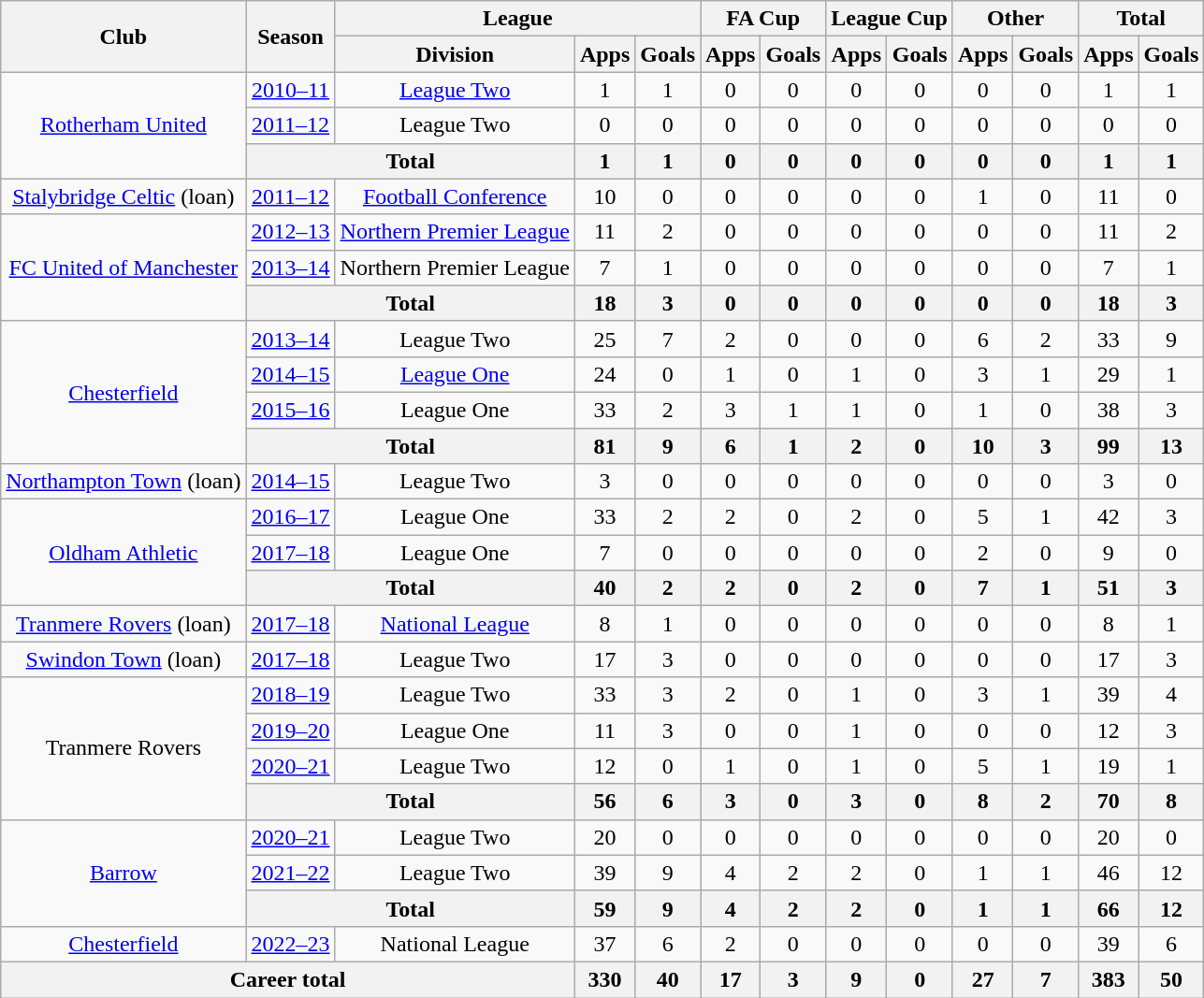<table class="wikitable" style="text-align:center">
<tr>
<th rowspan="2">Club</th>
<th rowspan="2">Season</th>
<th colspan="3">League</th>
<th colspan="2">FA Cup</th>
<th colspan="2">League Cup</th>
<th colspan="2">Other</th>
<th colspan="2">Total</th>
</tr>
<tr>
<th>Division</th>
<th>Apps</th>
<th>Goals</th>
<th>Apps</th>
<th>Goals</th>
<th>Apps</th>
<th>Goals</th>
<th>Apps</th>
<th>Goals</th>
<th>Apps</th>
<th>Goals</th>
</tr>
<tr>
<td rowspan="3"><a href='#'>Rotherham United</a></td>
<td><a href='#'>2010–11</a></td>
<td><a href='#'>League Two</a></td>
<td>1</td>
<td>1</td>
<td>0</td>
<td>0</td>
<td>0</td>
<td>0</td>
<td>0</td>
<td>0</td>
<td>1</td>
<td>1</td>
</tr>
<tr>
<td><a href='#'>2011–12</a></td>
<td>League Two</td>
<td>0</td>
<td>0</td>
<td>0</td>
<td>0</td>
<td>0</td>
<td>0</td>
<td>0</td>
<td>0</td>
<td>0</td>
<td>0</td>
</tr>
<tr>
<th colspan="2">Total</th>
<th>1</th>
<th>1</th>
<th>0</th>
<th>0</th>
<th>0</th>
<th>0</th>
<th>0</th>
<th>0</th>
<th>1</th>
<th>1</th>
</tr>
<tr>
<td><a href='#'>Stalybridge Celtic</a> (loan)</td>
<td><a href='#'>2011–12</a></td>
<td><a href='#'>Football Conference</a></td>
<td>10</td>
<td>0</td>
<td>0</td>
<td>0</td>
<td>0</td>
<td>0</td>
<td>1</td>
<td>0</td>
<td>11</td>
<td>0</td>
</tr>
<tr>
<td rowspan="3"><a href='#'>FC United of Manchester</a></td>
<td><a href='#'>2012–13</a></td>
<td><a href='#'>Northern Premier League</a></td>
<td>11</td>
<td>2</td>
<td>0</td>
<td>0</td>
<td>0</td>
<td>0</td>
<td>0</td>
<td>0</td>
<td>11</td>
<td>2</td>
</tr>
<tr>
<td><a href='#'>2013–14</a></td>
<td>Northern Premier League</td>
<td>7</td>
<td>1</td>
<td>0</td>
<td>0</td>
<td>0</td>
<td>0</td>
<td>0</td>
<td>0</td>
<td>7</td>
<td>1</td>
</tr>
<tr>
<th colspan="2">Total</th>
<th>18</th>
<th>3</th>
<th>0</th>
<th>0</th>
<th>0</th>
<th>0</th>
<th>0</th>
<th>0</th>
<th>18</th>
<th>3</th>
</tr>
<tr>
<td rowspan="4"><a href='#'>Chesterfield</a></td>
<td><a href='#'>2013–14</a></td>
<td>League Two</td>
<td>25</td>
<td>7</td>
<td>2</td>
<td>0</td>
<td>0</td>
<td>0</td>
<td>6</td>
<td>2</td>
<td>33</td>
<td>9</td>
</tr>
<tr>
<td><a href='#'>2014–15</a></td>
<td><a href='#'>League One</a></td>
<td>24</td>
<td>0</td>
<td>1</td>
<td>0</td>
<td>1</td>
<td>0</td>
<td>3</td>
<td>1</td>
<td>29</td>
<td>1</td>
</tr>
<tr>
<td><a href='#'>2015–16</a></td>
<td>League One</td>
<td>33</td>
<td>2</td>
<td>3</td>
<td>1</td>
<td>1</td>
<td>0</td>
<td>1</td>
<td>0</td>
<td>38</td>
<td>3</td>
</tr>
<tr>
<th colspan="2">Total</th>
<th>81</th>
<th>9</th>
<th>6</th>
<th>1</th>
<th>2</th>
<th>0</th>
<th>10</th>
<th>3</th>
<th>99</th>
<th>13</th>
</tr>
<tr>
<td><a href='#'>Northampton Town</a> (loan)</td>
<td><a href='#'>2014–15</a></td>
<td>League Two</td>
<td>3</td>
<td>0</td>
<td>0</td>
<td>0</td>
<td>0</td>
<td>0</td>
<td>0</td>
<td>0</td>
<td>3</td>
<td>0</td>
</tr>
<tr>
<td rowspan="3"><a href='#'>Oldham Athletic</a></td>
<td><a href='#'>2016–17</a></td>
<td>League One</td>
<td>33</td>
<td>2</td>
<td>2</td>
<td>0</td>
<td>2</td>
<td>0</td>
<td>5</td>
<td>1</td>
<td>42</td>
<td>3</td>
</tr>
<tr>
<td><a href='#'>2017–18</a></td>
<td>League One</td>
<td>7</td>
<td>0</td>
<td>0</td>
<td>0</td>
<td>0</td>
<td>0</td>
<td>2</td>
<td>0</td>
<td>9</td>
<td>0</td>
</tr>
<tr>
<th colspan="2">Total</th>
<th>40</th>
<th>2</th>
<th>2</th>
<th>0</th>
<th>2</th>
<th>0</th>
<th>7</th>
<th>1</th>
<th>51</th>
<th>3</th>
</tr>
<tr>
<td><a href='#'>Tranmere Rovers</a> (loan)</td>
<td><a href='#'>2017–18</a></td>
<td><a href='#'>National League</a></td>
<td>8</td>
<td>1</td>
<td>0</td>
<td>0</td>
<td>0</td>
<td>0</td>
<td>0</td>
<td>0</td>
<td>8</td>
<td>1</td>
</tr>
<tr>
<td><a href='#'>Swindon Town</a> (loan)</td>
<td><a href='#'>2017–18</a></td>
<td>League Two</td>
<td>17</td>
<td>3</td>
<td>0</td>
<td>0</td>
<td>0</td>
<td>0</td>
<td>0</td>
<td>0</td>
<td>17</td>
<td>3</td>
</tr>
<tr>
<td rowspan="4">Tranmere Rovers</td>
<td><a href='#'>2018–19</a></td>
<td>League Two</td>
<td>33</td>
<td>3</td>
<td>2</td>
<td>0</td>
<td>1</td>
<td>0</td>
<td>3</td>
<td>1</td>
<td>39</td>
<td>4</td>
</tr>
<tr>
<td><a href='#'>2019–20</a></td>
<td>League One</td>
<td>11</td>
<td>3</td>
<td>0</td>
<td>0</td>
<td>1</td>
<td>0</td>
<td>0</td>
<td>0</td>
<td>12</td>
<td>3</td>
</tr>
<tr>
<td><a href='#'>2020–21</a></td>
<td>League Two</td>
<td>12</td>
<td>0</td>
<td>1</td>
<td>0</td>
<td>1</td>
<td>0</td>
<td>5</td>
<td>1</td>
<td>19</td>
<td>1</td>
</tr>
<tr>
<th colspan="2">Total</th>
<th>56</th>
<th>6</th>
<th>3</th>
<th>0</th>
<th>3</th>
<th>0</th>
<th>8</th>
<th>2</th>
<th>70</th>
<th>8</th>
</tr>
<tr>
<td rowspan="3"><a href='#'>Barrow</a></td>
<td><a href='#'>2020–21</a></td>
<td>League Two</td>
<td>20</td>
<td>0</td>
<td>0</td>
<td>0</td>
<td>0</td>
<td>0</td>
<td>0</td>
<td>0</td>
<td>20</td>
<td>0</td>
</tr>
<tr>
<td><a href='#'>2021–22</a></td>
<td>League Two</td>
<td>39</td>
<td>9</td>
<td>4</td>
<td>2</td>
<td>2</td>
<td>0</td>
<td>1</td>
<td>1</td>
<td>46</td>
<td>12</td>
</tr>
<tr>
<th colspan="2">Total</th>
<th>59</th>
<th>9</th>
<th>4</th>
<th>2</th>
<th>2</th>
<th>0</th>
<th>1</th>
<th>1</th>
<th>66</th>
<th>12</th>
</tr>
<tr>
<td><a href='#'>Chesterfield</a></td>
<td><a href='#'>2022–23</a></td>
<td>National League</td>
<td>37</td>
<td>6</td>
<td>2</td>
<td>0</td>
<td>0</td>
<td>0</td>
<td>0</td>
<td>0</td>
<td>39</td>
<td>6</td>
</tr>
<tr>
<th colspan="3">Career total</th>
<th>330</th>
<th>40</th>
<th>17</th>
<th>3</th>
<th>9</th>
<th>0</th>
<th>27</th>
<th>7</th>
<th>383</th>
<th>50</th>
</tr>
</table>
